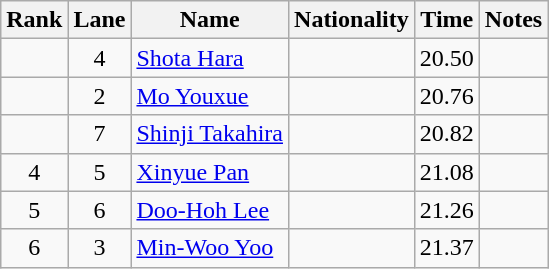<table class="wikitable sortable" style="text-align:center">
<tr>
<th>Rank</th>
<th>Lane</th>
<th>Name</th>
<th>Nationality</th>
<th>Time</th>
<th>Notes</th>
</tr>
<tr>
<td align=center></td>
<td>4</td>
<td align=left><a href='#'>Shota Hara</a></td>
<td align=left></td>
<td>20.50</td>
<td></td>
</tr>
<tr>
<td align=center></td>
<td>2</td>
<td align=left><a href='#'>Mo Youxue</a></td>
<td align=left></td>
<td>20.76</td>
<td></td>
</tr>
<tr>
<td align=center></td>
<td>7</td>
<td align=left><a href='#'>Shinji Takahira</a></td>
<td align=left></td>
<td>20.82</td>
<td></td>
</tr>
<tr>
<td align=center>4</td>
<td>5</td>
<td align=left><a href='#'>Xinyue Pan</a></td>
<td align=left></td>
<td>21.08</td>
<td></td>
</tr>
<tr>
<td align=center>5</td>
<td>6</td>
<td align=left><a href='#'>Doo-Hoh Lee</a></td>
<td align=left></td>
<td>21.26</td>
<td></td>
</tr>
<tr>
<td align=center>6</td>
<td>3</td>
<td align=left><a href='#'>Min-Woo Yoo</a></td>
<td align=left></td>
<td>21.37</td>
<td></td>
</tr>
</table>
